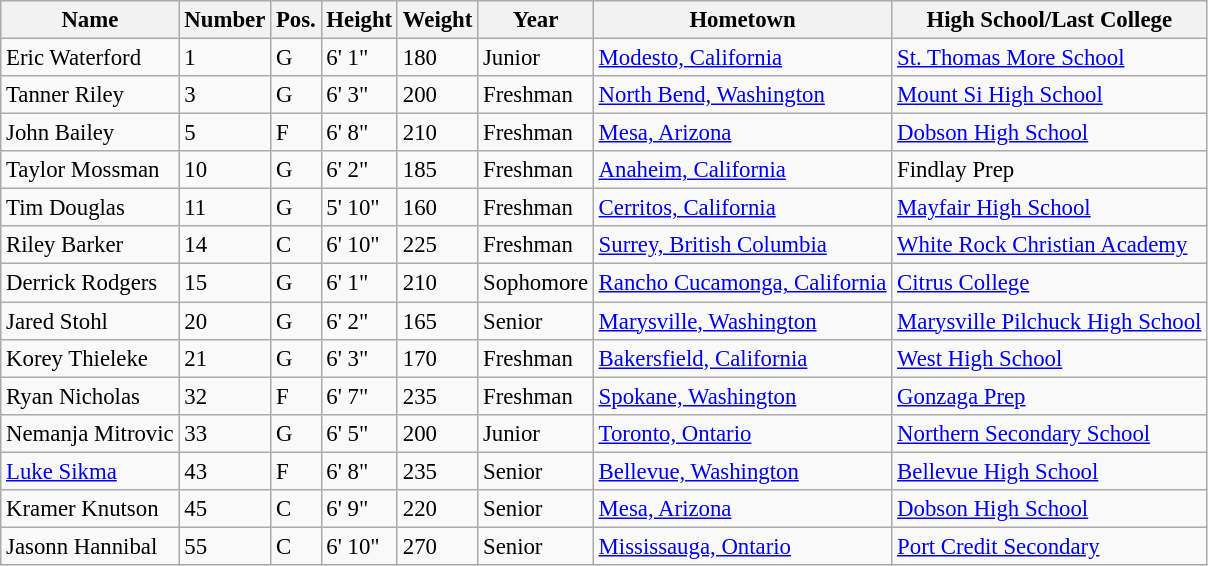<table class="wikitable" style="font-size: 95%;">
<tr>
<th>Name</th>
<th>Number</th>
<th>Pos.</th>
<th>Height</th>
<th>Weight</th>
<th>Year</th>
<th>Hometown</th>
<th class="unsortable">High School/Last College</th>
</tr>
<tr>
<td>Eric Waterford</td>
<td>1</td>
<td>G</td>
<td>6' 1"</td>
<td>180</td>
<td>Junior</td>
<td><a href='#'>Modesto, California</a></td>
<td><a href='#'>St. Thomas More School</a></td>
</tr>
<tr>
<td>Tanner Riley</td>
<td>3</td>
<td>G</td>
<td>6' 3"</td>
<td>200</td>
<td>Freshman</td>
<td><a href='#'>North Bend, Washington</a></td>
<td><a href='#'>Mount Si High School</a></td>
</tr>
<tr>
<td>John Bailey</td>
<td>5</td>
<td>F</td>
<td>6' 8"</td>
<td>210</td>
<td>Freshman</td>
<td><a href='#'>Mesa, Arizona</a></td>
<td><a href='#'>Dobson High School</a></td>
</tr>
<tr>
<td>Taylor Mossman</td>
<td>10</td>
<td>G</td>
<td>6' 2"</td>
<td>185</td>
<td>Freshman</td>
<td><a href='#'>Anaheim, California</a></td>
<td>Findlay Prep</td>
</tr>
<tr>
<td>Tim Douglas</td>
<td>11</td>
<td>G</td>
<td>5' 10"</td>
<td>160</td>
<td>Freshman</td>
<td><a href='#'>Cerritos, California</a></td>
<td><a href='#'>Mayfair High School</a></td>
</tr>
<tr>
<td>Riley Barker</td>
<td>14</td>
<td>C</td>
<td>6' 10"</td>
<td>225</td>
<td>Freshman</td>
<td><a href='#'>Surrey, British Columbia</a></td>
<td><a href='#'>White Rock Christian Academy</a></td>
</tr>
<tr>
<td>Derrick Rodgers</td>
<td>15</td>
<td>G</td>
<td>6' 1"</td>
<td>210</td>
<td>Sophomore</td>
<td><a href='#'>Rancho Cucamonga, California</a></td>
<td><a href='#'>Citrus College</a></td>
</tr>
<tr>
<td>Jared Stohl</td>
<td>20</td>
<td>G</td>
<td>6' 2"</td>
<td>165</td>
<td>Senior</td>
<td><a href='#'>Marysville, Washington</a></td>
<td><a href='#'>Marysville Pilchuck High School</a></td>
</tr>
<tr>
<td>Korey Thieleke</td>
<td>21</td>
<td>G</td>
<td>6' 3"</td>
<td>170</td>
<td>Freshman</td>
<td><a href='#'>Bakersfield, California</a></td>
<td><a href='#'>West High School</a></td>
</tr>
<tr>
<td>Ryan Nicholas</td>
<td>32</td>
<td>F</td>
<td>6' 7"</td>
<td>235</td>
<td>Freshman</td>
<td><a href='#'>Spokane, Washington</a></td>
<td><a href='#'>Gonzaga Prep</a></td>
</tr>
<tr>
<td>Nemanja Mitrovic</td>
<td>33</td>
<td>G</td>
<td>6' 5"</td>
<td>200</td>
<td>Junior</td>
<td><a href='#'>Toronto, Ontario</a></td>
<td><a href='#'>Northern Secondary School</a></td>
</tr>
<tr>
<td><a href='#'>Luke Sikma</a></td>
<td>43</td>
<td>F</td>
<td>6' 8"</td>
<td>235</td>
<td>Senior</td>
<td><a href='#'>Bellevue, Washington</a></td>
<td><a href='#'>Bellevue High School</a></td>
</tr>
<tr>
<td>Kramer Knutson</td>
<td>45</td>
<td>C</td>
<td>6' 9"</td>
<td>220</td>
<td>Senior</td>
<td><a href='#'>Mesa, Arizona</a></td>
<td><a href='#'>Dobson High School</a></td>
</tr>
<tr>
<td>Jasonn Hannibal</td>
<td>55</td>
<td>C</td>
<td>6' 10"</td>
<td>270</td>
<td>Senior</td>
<td><a href='#'>Mississauga, Ontario</a></td>
<td><a href='#'>Port Credit Secondary</a></td>
</tr>
</table>
